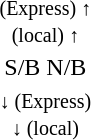<table style="text-align:center;">
<tr>
<td><small>  (Express) ↑ <br>  (local) ↑ </small></td>
</tr>
<tr>
<td><span>S/B</span>   <span>N/B</span></td>
</tr>
<tr>
<td><small> ↓  (Express)<br> ↓  (local)</small></td>
</tr>
</table>
